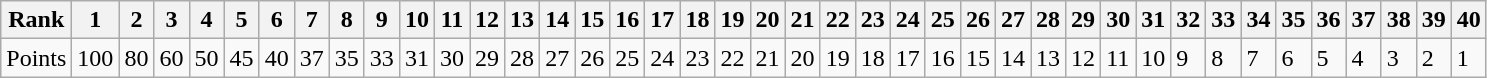<table class="wikitable">
<tr>
<th>Rank</th>
<th>1</th>
<th>2</th>
<th>3</th>
<th>4</th>
<th>5</th>
<th>6</th>
<th>7</th>
<th>8</th>
<th>9</th>
<th>10</th>
<th>11</th>
<th>12</th>
<th>13</th>
<th>14</th>
<th>15</th>
<th>16</th>
<th>17</th>
<th>18</th>
<th>19</th>
<th>20</th>
<th>21</th>
<th>22</th>
<th>23</th>
<th>24</th>
<th>25</th>
<th>26</th>
<th>27</th>
<th>28</th>
<th>29</th>
<th>30</th>
<th>31</th>
<th>32</th>
<th>33</th>
<th>34</th>
<th>35</th>
<th>36</th>
<th>37</th>
<th>38</th>
<th>39</th>
<th>40</th>
</tr>
<tr>
<td>Points</td>
<td>100</td>
<td>80</td>
<td>60</td>
<td>50</td>
<td>45</td>
<td>40</td>
<td>37</td>
<td>35</td>
<td>33</td>
<td>31</td>
<td>30</td>
<td>29</td>
<td>28</td>
<td>27</td>
<td>26</td>
<td>25</td>
<td>24</td>
<td>23</td>
<td>22</td>
<td>21</td>
<td>20</td>
<td>19</td>
<td>18</td>
<td>17</td>
<td>16</td>
<td>15</td>
<td>14</td>
<td>13</td>
<td>12</td>
<td>11</td>
<td>10</td>
<td>9</td>
<td>8</td>
<td>7</td>
<td>6</td>
<td>5</td>
<td>4</td>
<td>3</td>
<td>2</td>
<td>1</td>
</tr>
</table>
